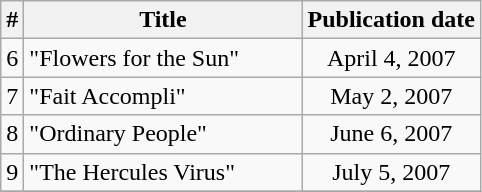<table class="wikitable sortable">
<tr>
<th>#</th>
<th style="width:58%;">Title</th>
<th>Publication date</th>
</tr>
<tr>
<td style="text-align:center;">6</td>
<td>"Flowers for the Sun"</td>
<td style="text-align:center;">April 4, 2007</td>
</tr>
<tr>
<td style="text-align:center;">7</td>
<td>"Fait Accompli"</td>
<td style="text-align:center;">May 2, 2007</td>
</tr>
<tr>
<td style="text-align:center;">8</td>
<td>"Ordinary People"</td>
<td style="text-align:center;">June 6, 2007</td>
</tr>
<tr>
<td style="text-align:center;">9</td>
<td>"The Hercules Virus"</td>
<td style="text-align:center;">July 5, 2007</td>
</tr>
<tr>
</tr>
</table>
